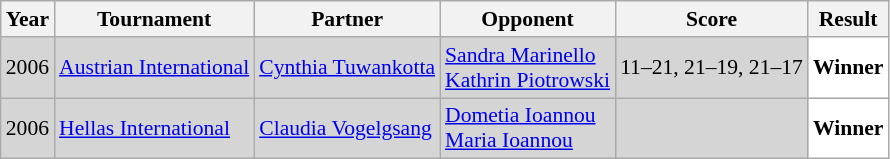<table class="sortable wikitable" style="font-size: 90%;">
<tr>
<th>Year</th>
<th>Tournament</th>
<th>Partner</th>
<th>Opponent</th>
<th>Score</th>
<th>Result</th>
</tr>
<tr style="background:#D5D5D5">
<td align="center">2006</td>
<td align="left"><a href='#'>Austrian International</a></td>
<td align="left"> <a href='#'>Cynthia Tuwankotta</a></td>
<td align="left"> <a href='#'>Sandra Marinello</a><br> <a href='#'>Kathrin Piotrowski</a></td>
<td align="left">11–21, 21–19, 21–17</td>
<td style="text-align:left; background:white"> <strong>Winner</strong></td>
</tr>
<tr style="background:#D5D5D5">
<td align="center">2006</td>
<td align="left"><a href='#'>Hellas International</a></td>
<td align="left"> <a href='#'>Claudia Vogelgsang</a></td>
<td align="left"> <a href='#'>Dometia Ioannou</a><br> <a href='#'>Maria Ioannou</a></td>
<td align="left"></td>
<td style="text-align:left; background:white"> <strong>Winner</strong></td>
</tr>
</table>
